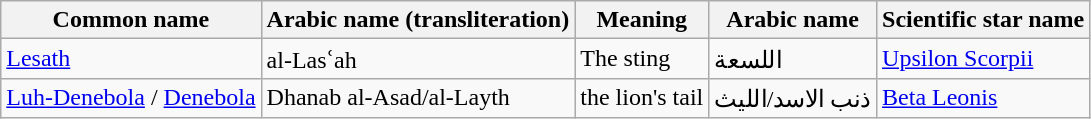<table class="wikitable">
<tr>
<th>Common name</th>
<th>Arabic name (transliteration)</th>
<th>Meaning</th>
<th>Arabic name</th>
<th>Scientific star name</th>
</tr>
<tr>
<td><a href='#'>Lesath</a></td>
<td>al-Lasʿah</td>
<td>The sting</td>
<td>اللسعة</td>
<td><a href='#'>Upsilon Scorpii</a></td>
</tr>
<tr>
<td><a href='#'>Luh-Denebola</a> / <a href='#'>Denebola</a></td>
<td>Dhanab al-Asad/al-Layth</td>
<td>the lion's tail</td>
<td>ذنب الاسد/الليث</td>
<td><a href='#'>Beta Leonis</a></td>
</tr>
</table>
